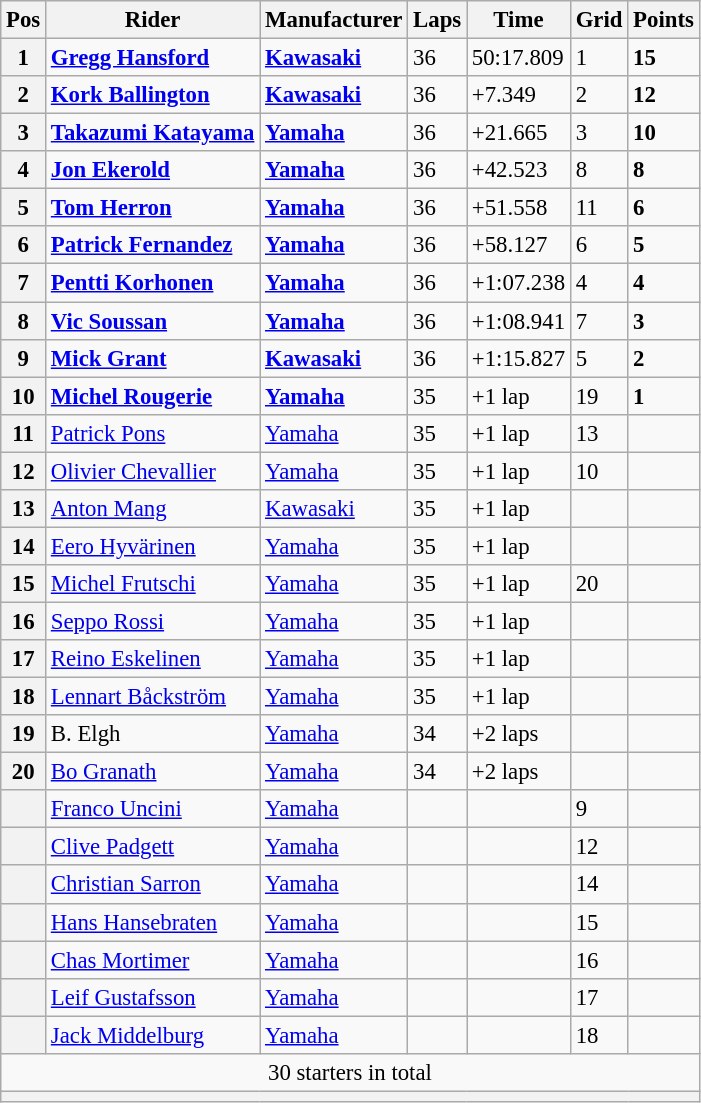<table class="wikitable" style="font-size: 95%;">
<tr>
<th>Pos</th>
<th>Rider</th>
<th>Manufacturer</th>
<th>Laps</th>
<th>Time</th>
<th>Grid</th>
<th>Points</th>
</tr>
<tr>
<th>1</th>
<td> <strong><a href='#'>Gregg Hansford</a></strong></td>
<td><strong><a href='#'>Kawasaki</a></strong></td>
<td>36</td>
<td>50:17.809</td>
<td>1</td>
<td><strong>15</strong></td>
</tr>
<tr>
<th>2</th>
<td> <strong><a href='#'>Kork Ballington</a></strong></td>
<td><strong><a href='#'>Kawasaki</a></strong></td>
<td>36</td>
<td>+7.349</td>
<td>2</td>
<td><strong>12</strong></td>
</tr>
<tr>
<th>3</th>
<td> <strong><a href='#'>Takazumi Katayama</a></strong></td>
<td><strong><a href='#'>Yamaha</a></strong></td>
<td>36</td>
<td>+21.665</td>
<td>3</td>
<td><strong>10</strong></td>
</tr>
<tr>
<th>4</th>
<td> <strong><a href='#'>Jon Ekerold</a></strong></td>
<td><strong><a href='#'>Yamaha</a></strong></td>
<td>36</td>
<td>+42.523</td>
<td>8</td>
<td><strong>8</strong></td>
</tr>
<tr>
<th>5</th>
<td> <strong><a href='#'>Tom Herron</a></strong></td>
<td><strong><a href='#'>Yamaha</a></strong></td>
<td>36</td>
<td>+51.558</td>
<td>11</td>
<td><strong>6</strong></td>
</tr>
<tr>
<th>6</th>
<td> <strong><a href='#'>Patrick Fernandez</a></strong></td>
<td><strong><a href='#'>Yamaha</a></strong></td>
<td>36</td>
<td>+58.127</td>
<td>6</td>
<td><strong>5</strong></td>
</tr>
<tr>
<th>7</th>
<td> <strong><a href='#'>Pentti Korhonen</a></strong></td>
<td><strong><a href='#'>Yamaha</a></strong></td>
<td>36</td>
<td>+1:07.238</td>
<td>4</td>
<td><strong>4</strong></td>
</tr>
<tr>
<th>8</th>
<td> <strong><a href='#'>Vic Soussan</a></strong></td>
<td><strong><a href='#'>Yamaha</a></strong></td>
<td>36</td>
<td>+1:08.941</td>
<td>7</td>
<td><strong>3</strong></td>
</tr>
<tr>
<th>9</th>
<td> <strong><a href='#'>Mick Grant</a></strong></td>
<td><strong><a href='#'>Kawasaki</a></strong></td>
<td>36</td>
<td>+1:15.827</td>
<td>5</td>
<td><strong>2</strong></td>
</tr>
<tr>
<th>10</th>
<td> <strong><a href='#'>Michel Rougerie</a></strong></td>
<td><strong><a href='#'>Yamaha</a></strong></td>
<td>35</td>
<td>+1 lap</td>
<td>19</td>
<td><strong>1</strong></td>
</tr>
<tr>
<th>11</th>
<td> <a href='#'>Patrick Pons</a></td>
<td><a href='#'>Yamaha</a></td>
<td>35</td>
<td>+1 lap</td>
<td>13</td>
<td></td>
</tr>
<tr>
<th>12</th>
<td> <a href='#'>Olivier Chevallier</a></td>
<td><a href='#'>Yamaha</a></td>
<td>35</td>
<td>+1 lap</td>
<td>10</td>
<td></td>
</tr>
<tr>
<th>13</th>
<td> <a href='#'>Anton Mang</a></td>
<td><a href='#'>Kawasaki</a></td>
<td>35</td>
<td>+1 lap</td>
<td></td>
<td></td>
</tr>
<tr>
<th>14</th>
<td> <a href='#'>Eero Hyvärinen</a></td>
<td><a href='#'>Yamaha</a></td>
<td>35</td>
<td>+1 lap</td>
<td></td>
<td></td>
</tr>
<tr>
<th>15</th>
<td> <a href='#'>Michel Frutschi</a></td>
<td><a href='#'>Yamaha</a></td>
<td>35</td>
<td>+1 lap</td>
<td>20</td>
<td></td>
</tr>
<tr>
<th>16</th>
<td> <a href='#'>Seppo Rossi</a></td>
<td><a href='#'>Yamaha</a></td>
<td>35</td>
<td>+1 lap</td>
<td></td>
<td></td>
</tr>
<tr>
<th>17</th>
<td> <a href='#'>Reino Eskelinen</a></td>
<td><a href='#'>Yamaha</a></td>
<td>35</td>
<td>+1 lap</td>
<td></td>
<td></td>
</tr>
<tr>
<th>18</th>
<td> <a href='#'>Lennart Båckström</a></td>
<td><a href='#'>Yamaha</a></td>
<td>35</td>
<td>+1 lap</td>
<td></td>
<td></td>
</tr>
<tr>
<th>19</th>
<td> B. Elgh</td>
<td><a href='#'>Yamaha</a></td>
<td>34</td>
<td>+2 laps</td>
<td></td>
<td></td>
</tr>
<tr>
<th>20</th>
<td> <a href='#'>Bo Granath</a></td>
<td><a href='#'>Yamaha</a></td>
<td>34</td>
<td>+2 laps</td>
<td></td>
<td></td>
</tr>
<tr>
<th></th>
<td> <a href='#'>Franco Uncini</a></td>
<td><a href='#'>Yamaha</a></td>
<td></td>
<td></td>
<td>9</td>
<td></td>
</tr>
<tr>
<th></th>
<td> <a href='#'>Clive Padgett</a></td>
<td><a href='#'>Yamaha</a></td>
<td></td>
<td></td>
<td>12</td>
<td></td>
</tr>
<tr>
<th></th>
<td> <a href='#'>Christian Sarron</a></td>
<td><a href='#'>Yamaha</a></td>
<td></td>
<td></td>
<td>14</td>
<td></td>
</tr>
<tr>
<th></th>
<td> <a href='#'>Hans Hansebraten</a></td>
<td><a href='#'>Yamaha</a></td>
<td></td>
<td></td>
<td>15</td>
<td></td>
</tr>
<tr>
<th></th>
<td> <a href='#'>Chas Mortimer</a></td>
<td><a href='#'>Yamaha</a></td>
<td></td>
<td></td>
<td>16</td>
<td></td>
</tr>
<tr>
<th></th>
<td> <a href='#'>Leif Gustafsson</a></td>
<td><a href='#'>Yamaha</a></td>
<td></td>
<td></td>
<td>17</td>
<td></td>
</tr>
<tr>
<th></th>
<td> <a href='#'>Jack Middelburg</a></td>
<td><a href='#'>Yamaha</a></td>
<td></td>
<td></td>
<td>18</td>
<td></td>
</tr>
<tr>
<td colspan=7 align=center>30 starters in total</td>
</tr>
<tr>
<th colspan=7></th>
</tr>
</table>
